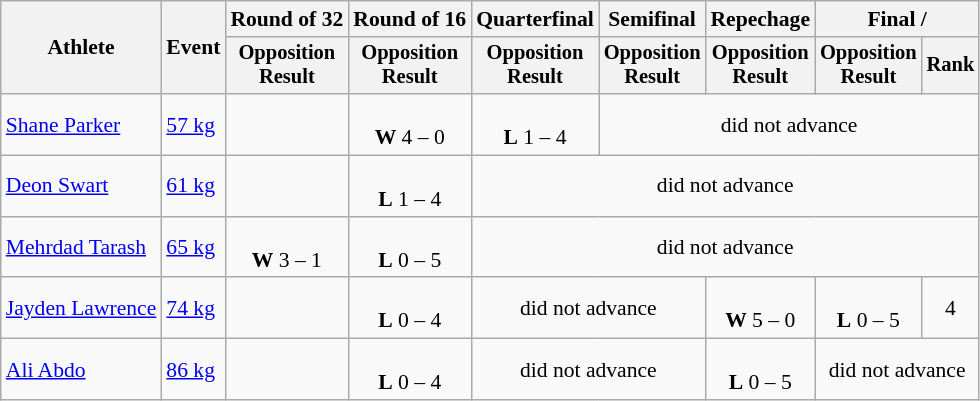<table class="wikitable" style="font-size:90%;">
<tr>
<th rowspan=2>Athlete</th>
<th rowspan=2>Event</th>
<th>Round of 32</th>
<th>Round of 16</th>
<th>Quarterfinal</th>
<th>Semifinal</th>
<th>Repechage</th>
<th colspan=2>Final / </th>
</tr>
<tr style="font-size: 95%">
<th>Opposition<br>Result</th>
<th>Opposition<br>Result</th>
<th>Opposition<br>Result</th>
<th>Opposition<br>Result</th>
<th>Opposition<br>Result</th>
<th>Opposition<br>Result</th>
<th>Rank</th>
</tr>
<tr align=center>
<td align=left><a href='#'>Shane Parker</a></td>
<td align=left><a href='#'>57 kg</a></td>
<td></td>
<td><br><strong>W</strong> 4 – 0</td>
<td><br><strong>L</strong> 1 – 4</td>
<td colspan=4>did not advance</td>
</tr>
<tr align=center>
<td align=left><a href='#'>Deon Swart</a></td>
<td align=left><a href='#'>61 kg</a></td>
<td></td>
<td><br><strong>L</strong> 1 – 4</td>
<td colspan=5>did not advance</td>
</tr>
<tr align=center>
<td align=left><a href='#'>Mehrdad Tarash</a></td>
<td align=left><a href='#'>65 kg</a></td>
<td><br><strong>W</strong> 3 – 1</td>
<td><br><strong>L</strong> 0 – 5</td>
<td colspan=5>did not advance</td>
</tr>
<tr align=center>
<td align=left><a href='#'>Jayden Lawrence</a></td>
<td align=left><a href='#'>74 kg</a></td>
<td></td>
<td><br><strong>L</strong> 0 – 4</td>
<td colspan=2>did not advance</td>
<td><br><strong>W</strong> 5 – 0</td>
<td><br><strong>L</strong> 0 – 5</td>
<td>4</td>
</tr>
<tr align=center>
<td align=left><a href='#'>Ali Abdo</a></td>
<td align=left><a href='#'>86 kg</a></td>
<td></td>
<td><br><strong>L</strong> 0 – 4</td>
<td colspan=2>did not advance</td>
<td><br><strong>L</strong> 0 – 5</td>
<td colspan=2>did not advance</td>
</tr>
</table>
